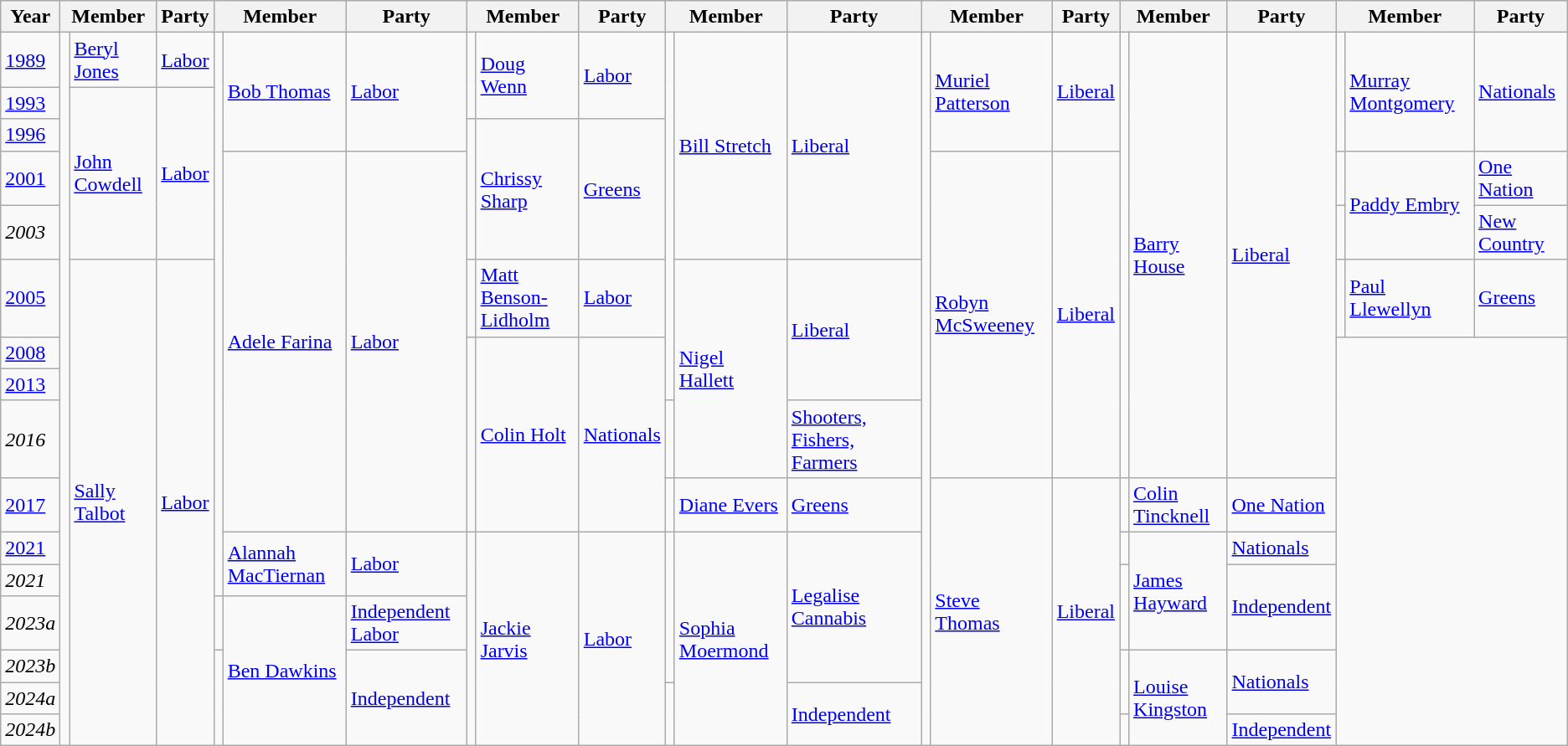<table class=wikitable>
<tr>
<th>Year</th>
<th colspan=2>Member</th>
<th>Party</th>
<th colspan=2>Member</th>
<th>Party</th>
<th colspan=2>Member</th>
<th>Party</th>
<th colspan=2>Member</th>
<th>Party</th>
<th colspan=2>Member</th>
<th>Party</th>
<th colspan=2>Member</th>
<th>Party</th>
<th colspan=2>Member</th>
<th>Party</th>
</tr>
<tr>
<td><a href='#'>1989</a></td>
<td rowspan=16 ></td>
<td><a href='#'>Beryl Jones</a></td>
<td><a href='#'>Labor</a></td>
<td rowspan=12 ></td>
<td rowspan=3><a href='#'>Bob Thomas</a></td>
<td rowspan=3><a href='#'>Labor</a></td>
<td rowspan=2 ></td>
<td rowspan=2><a href='#'>Doug Wenn</a></td>
<td rowspan=2><a href='#'>Labor</a></td>
<td rowspan=8 ></td>
<td rowspan=5><a href='#'>Bill Stretch</a></td>
<td rowspan=5><a href='#'>Liberal</a></td>
<td rowspan=16 ></td>
<td rowspan=3><a href='#'>Muriel Patterson</a></td>
<td rowspan=3><a href='#'>Liberal</a></td>
<td rowspan=9 ></td>
<td rowspan=9><a href='#'>Barry House</a></td>
<td rowspan=9><a href='#'>Liberal</a></td>
<td rowspan=3 ></td>
<td rowspan=3><a href='#'>Murray Montgomery</a></td>
<td rowspan=3><a href='#'>Nationals</a></td>
</tr>
<tr>
<td><a href='#'>1993</a></td>
<td rowspan=4><a href='#'>John Cowdell</a></td>
<td rowspan=4><a href='#'>Labor</a></td>
</tr>
<tr>
<td><a href='#'>1996</a></td>
<td rowspan=3 ></td>
<td rowspan=3><a href='#'>Chrissy Sharp</a></td>
<td rowspan=3><a href='#'>Greens</a></td>
</tr>
<tr>
<td><a href='#'>2001</a></td>
<td rowspan=7><a href='#'>Adele Farina</a></td>
<td rowspan=7><a href='#'>Labor</a></td>
<td rowspan=6><a href='#'>Robyn McSweeney</a></td>
<td rowspan=6><a href='#'>Liberal</a></td>
<td></td>
<td rowspan=2><a href='#'>Paddy Embry</a></td>
<td><a href='#'>One Nation</a></td>
</tr>
<tr>
<td><em>2003</em></td>
<td></td>
<td><a href='#'>New Country</a></td>
</tr>
<tr>
<td><a href='#'>2005</a></td>
<td rowspan=11><a href='#'>Sally Talbot</a></td>
<td rowspan=11><a href='#'>Labor</a></td>
<td></td>
<td><a href='#'>Matt Benson-Lidholm</a></td>
<td><a href='#'>Labor</a></td>
<td rowspan=4><a href='#'>Nigel Hallett</a></td>
<td rowspan=3><a href='#'>Liberal</a></td>
<td></td>
<td><a href='#'>Paul Llewellyn</a></td>
<td><a href='#'>Greens</a></td>
</tr>
<tr>
<td><a href='#'>2008</a></td>
<td rowspan=4 ></td>
<td rowspan=4><a href='#'>Colin Holt</a></td>
<td rowspan=4><a href='#'>Nationals</a></td>
<td colspan=3 rowspan=10></td>
</tr>
<tr>
<td><a href='#'>2013</a></td>
</tr>
<tr>
<td><em>2016</em></td>
<td></td>
<td><a href='#'>Shooters, Fishers, Farmers</a></td>
</tr>
<tr>
<td><a href='#'>2017</a></td>
<td></td>
<td><a href='#'>Diane Evers</a></td>
<td><a href='#'>Greens</a></td>
<td rowspan=7><a href='#'>Steve Thomas</a></td>
<td rowspan=7><a href='#'>Liberal</a></td>
<td></td>
<td><a href='#'>Colin Tincknell</a></td>
<td><a href='#'>One Nation</a></td>
</tr>
<tr>
<td><a href='#'>2021</a></td>
<td rowspan=2><a href='#'>Alannah MacTiernan</a></td>
<td rowspan=2><a href='#'>Labor</a></td>
<td rowspan=6 ></td>
<td rowspan=6><a href='#'>Jackie Jarvis</a></td>
<td rowspan=6><a href='#'>Labor</a></td>
<td rowspan=4 ></td>
<td rowspan=6><a href='#'>Sophia Moermond</a></td>
<td rowspan=4><a href='#'>Legalise Cannabis</a></td>
<td></td>
<td rowspan=3><a href='#'>James Hayward</a></td>
<td><a href='#'>Nationals</a></td>
</tr>
<tr>
<td><em>2021</em></td>
<td rowspan=2 ></td>
<td rowspan=2><a href='#'>Independent</a></td>
</tr>
<tr>
<td><em>2023a</em></td>
<td></td>
<td rowspan=4><a href='#'>Ben Dawkins</a></td>
<td><a href='#'>Independent Labor</a></td>
</tr>
<tr>
<td><em>2023b</em></td>
<td rowspan=3 ></td>
<td rowspan=3><a href='#'>Independent</a></td>
<td rowspan=2 ></td>
<td rowspan=4><a href='#'>Louise Kingston</a></td>
<td rowspan=2><a href='#'>Nationals</a></td>
</tr>
<tr>
<td><em>2024a</em></td>
<td rowspan=2 ></td>
<td rowspan=2><a href='#'>Independent</a></td>
</tr>
<tr>
<td><em>2024b</em></td>
<td></td>
<td><a href='#'>Independent</a></td>
</tr>
</table>
